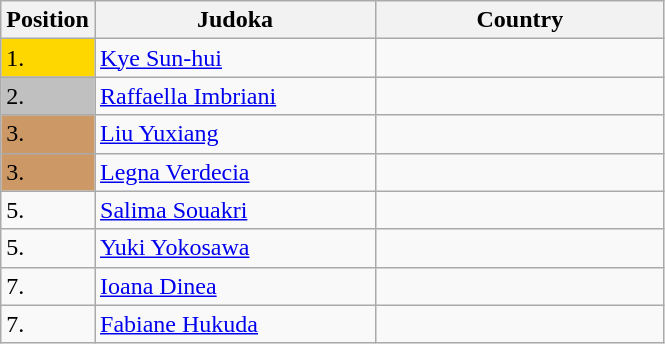<table class=wikitable>
<tr>
<th width=10>Position</th>
<th width=180>Judoka</th>
<th width=185>Country</th>
</tr>
<tr>
<td bgcolor=gold>1.</td>
<td><a href='#'>Kye Sun-hui</a></td>
<td></td>
</tr>
<tr>
<td bgcolor=silver>2.</td>
<td><a href='#'>Raffaella Imbriani</a></td>
<td></td>
</tr>
<tr>
<td bgcolor=CC9966>3.</td>
<td><a href='#'>Liu Yuxiang</a></td>
<td></td>
</tr>
<tr>
<td bgcolor=CC9966>3.</td>
<td><a href='#'>Legna Verdecia</a></td>
<td></td>
</tr>
<tr>
<td>5.</td>
<td><a href='#'>Salima Souakri</a></td>
<td></td>
</tr>
<tr>
<td>5.</td>
<td><a href='#'>Yuki Yokosawa</a></td>
<td></td>
</tr>
<tr>
<td>7.</td>
<td><a href='#'>Ioana Dinea</a></td>
<td></td>
</tr>
<tr>
<td>7.</td>
<td><a href='#'>Fabiane Hukuda</a></td>
<td></td>
</tr>
</table>
